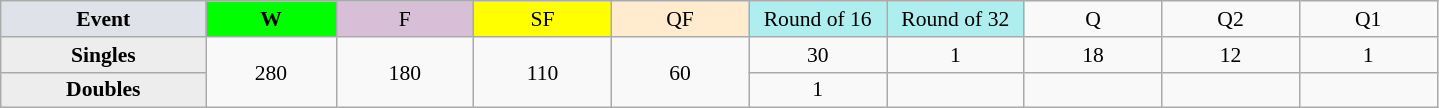<table class=wikitable style=font-size:90%;text-align:center>
<tr>
<td style="width:130px; background:#dfe2e9;"><strong>Event</strong></td>
<td style="width:80px; background:lime;"><strong>W</strong></td>
<td style="width:85px; background:thistle;">F</td>
<td style="width:85px; background:#ff0;">SF</td>
<td style="width:85px; background:#ffebcd;">QF</td>
<td style="width:85px; background:#afeeee;">Round of 16</td>
<td style="width:85px; background:#afeeee;">Round of 32</td>
<td width=85>Q</td>
<td width=85>Q2</td>
<td width=85>Q1</td>
</tr>
<tr>
<th style="background:#ededed;">Singles</th>
<td rowspan=2>280</td>
<td rowspan=2>180</td>
<td rowspan=2>110</td>
<td rowspan=2>60</td>
<td>30</td>
<td>1</td>
<td>18</td>
<td>12</td>
<td>1</td>
</tr>
<tr>
<th style="background:#ededed;">Doubles</th>
<td>1</td>
<td></td>
<td></td>
<td></td>
<td></td>
</tr>
</table>
